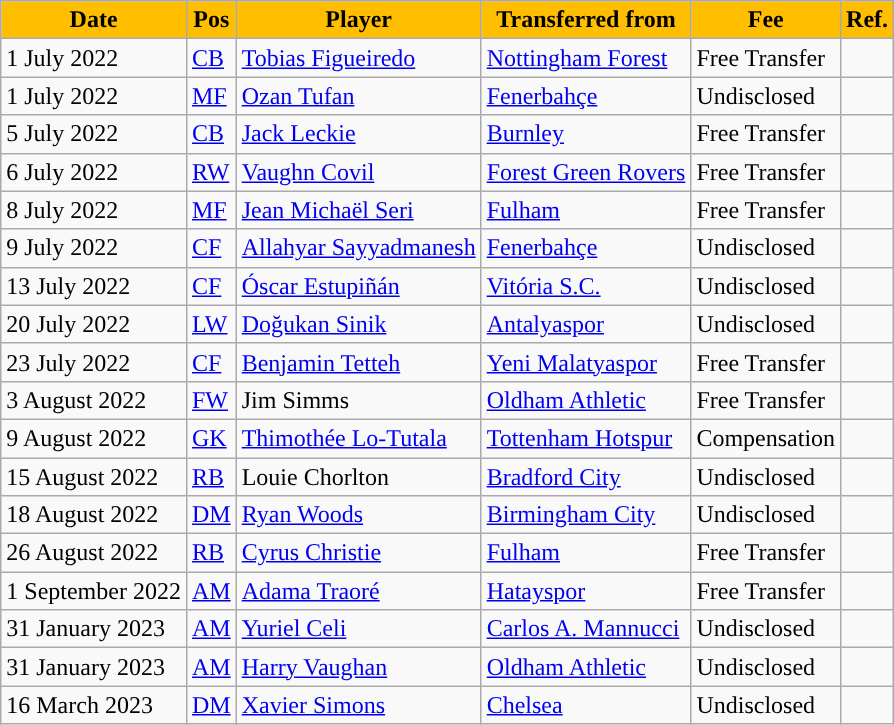<table class="wikitable plainrowheaders sortable">
<tr>
<th style="background:#ffbf00; color:#000000; ">Date</th>
<th style="background:#ffbf00; color:#000000; ">Pos</th>
<th style="background:#ffbf00; color:#000000; ">Player</th>
<th style="background:#ffbf00; color:#000000; ">Transferred from</th>
<th style="background:#ffbf00; color:#000000; ">Fee</th>
<th style="background:#ffbf00; color:#000000; ">Ref.</th>
</tr>
<tr>
<td>1 July 2022</td>
<td><a href='#'>CB</a></td>
<td> <a href='#'>Tobias Figueiredo</a></td>
<td> <a href='#'>Nottingham Forest</a></td>
<td>Free Transfer</td>
<td></td>
</tr>
<tr>
<td>1 July 2022</td>
<td><a href='#'>MF</a></td>
<td> <a href='#'>Ozan Tufan</a></td>
<td> <a href='#'>Fenerbahçe</a></td>
<td>Undisclosed</td>
<td></td>
</tr>
<tr>
<td>5 July 2022</td>
<td><a href='#'>CB</a></td>
<td> <a href='#'>Jack Leckie</a></td>
<td> <a href='#'>Burnley</a></td>
<td>Free Transfer</td>
<td></td>
</tr>
<tr>
<td>6 July 2022</td>
<td><a href='#'>RW</a></td>
<td> <a href='#'>Vaughn Covil</a></td>
<td> <a href='#'>Forest Green Rovers</a></td>
<td>Free Transfer</td>
<td></td>
</tr>
<tr>
<td>8 July 2022</td>
<td><a href='#'>MF</a></td>
<td> <a href='#'>Jean Michaël Seri</a></td>
<td> <a href='#'>Fulham</a></td>
<td>Free Transfer</td>
<td></td>
</tr>
<tr>
<td>9 July 2022</td>
<td><a href='#'>CF</a></td>
<td> <a href='#'>Allahyar Sayyadmanesh</a></td>
<td> <a href='#'>Fenerbahçe</a></td>
<td>Undisclosed</td>
<td></td>
</tr>
<tr>
<td>13 July 2022</td>
<td><a href='#'>CF</a></td>
<td> <a href='#'>Óscar Estupiñán</a></td>
<td> <a href='#'>Vitória S.C.</a></td>
<td>Undisclosed</td>
<td></td>
</tr>
<tr>
<td>20 July 2022</td>
<td><a href='#'>LW</a></td>
<td> <a href='#'>Doğukan Sinik</a></td>
<td> <a href='#'>Antalyaspor</a></td>
<td>Undisclosed</td>
<td></td>
</tr>
<tr>
<td>23 July 2022</td>
<td><a href='#'>CF</a></td>
<td> <a href='#'>Benjamin Tetteh</a></td>
<td> <a href='#'>Yeni Malatyaspor</a></td>
<td>Free Transfer</td>
<td></td>
</tr>
<tr>
<td>3 August 2022</td>
<td><a href='#'>FW</a></td>
<td> Jim Simms</td>
<td> <a href='#'>Oldham Athletic</a></td>
<td>Free Transfer</td>
<td></td>
</tr>
<tr>
<td>9 August 2022</td>
<td><a href='#'>GK</a></td>
<td> <a href='#'>Thimothée Lo-Tutala</a></td>
<td> <a href='#'>Tottenham Hotspur</a></td>
<td>Compensation</td>
<td></td>
</tr>
<tr>
<td>15 August 2022</td>
<td><a href='#'>RB</a></td>
<td> Louie Chorlton</td>
<td> <a href='#'>Bradford City</a></td>
<td>Undisclosed</td>
<td></td>
</tr>
<tr>
<td>18 August 2022</td>
<td><a href='#'>DM</a></td>
<td> <a href='#'>Ryan Woods</a></td>
<td> <a href='#'>Birmingham City</a></td>
<td>Undisclosed</td>
<td></td>
</tr>
<tr>
<td>26 August 2022</td>
<td><a href='#'>RB</a></td>
<td> <a href='#'>Cyrus Christie</a></td>
<td> <a href='#'>Fulham</a></td>
<td>Free Transfer</td>
<td></td>
</tr>
<tr>
<td>1 September 2022</td>
<td><a href='#'>AM</a></td>
<td> <a href='#'>Adama Traoré</a></td>
<td> <a href='#'>Hatayspor</a></td>
<td>Free Transfer</td>
<td></td>
</tr>
<tr>
<td>31 January 2023</td>
<td><a href='#'>AM</a></td>
<td> <a href='#'>Yuriel Celi</a></td>
<td> <a href='#'>Carlos A. Mannucci</a></td>
<td>Undisclosed</td>
<td></td>
</tr>
<tr>
<td>31 January 2023</td>
<td><a href='#'>AM</a></td>
<td> <a href='#'>Harry Vaughan</a></td>
<td> <a href='#'>Oldham Athletic</a></td>
<td>Undisclosed</td>
<td></td>
</tr>
<tr>
<td>16 March 2023</td>
<td><a href='#'>DM</a></td>
<td> <a href='#'>Xavier Simons</a></td>
<td> <a href='#'>Chelsea</a></td>
<td>Undisclosed</td>
<td></td>
</tr>
</table>
